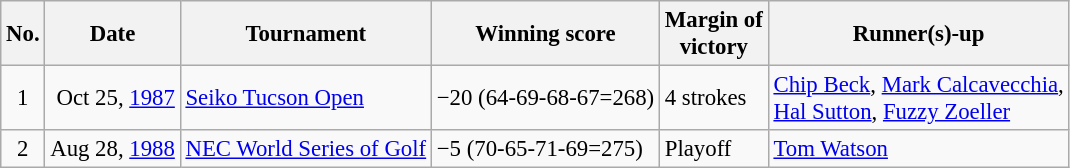<table class="wikitable" style="font-size:95%;">
<tr>
<th>No.</th>
<th>Date</th>
<th>Tournament</th>
<th>Winning score</th>
<th>Margin of<br>victory</th>
<th>Runner(s)-up</th>
</tr>
<tr>
<td align=center>1</td>
<td align=right>Oct 25, <a href='#'>1987</a></td>
<td><a href='#'>Seiko Tucson Open</a></td>
<td>−20 (64-69-68-67=268)</td>
<td>4 strokes</td>
<td> <a href='#'>Chip Beck</a>,  <a href='#'>Mark Calcavecchia</a>,<br> <a href='#'>Hal Sutton</a>,  <a href='#'>Fuzzy Zoeller</a></td>
</tr>
<tr>
<td align=center>2</td>
<td align=right>Aug 28, <a href='#'>1988</a></td>
<td><a href='#'>NEC World Series of Golf</a></td>
<td>−5 (70-65-71-69=275)</td>
<td>Playoff</td>
<td> <a href='#'>Tom Watson</a></td>
</tr>
</table>
